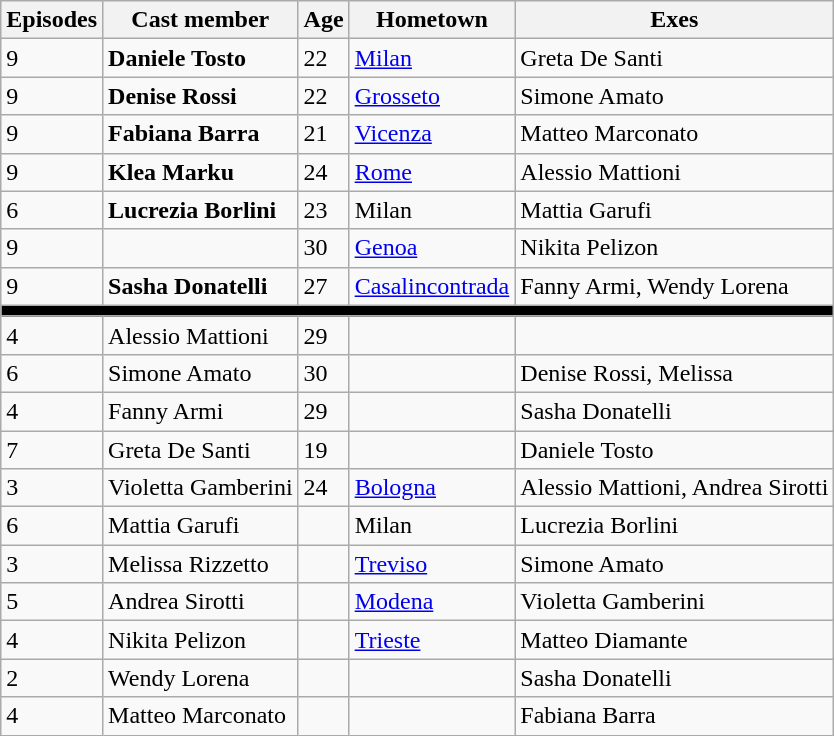<table class="wikitable sortable">
<tr>
<th>Episodes</th>
<th>Cast member</th>
<th>Age</th>
<th>Hometown</th>
<th>Exes</th>
</tr>
<tr>
<td>9</td>
<td><strong>Daniele Tosto</strong></td>
<td>22</td>
<td><a href='#'>Milan</a></td>
<td>Greta De Santi</td>
</tr>
<tr>
<td>9</td>
<td><strong>Denise Rossi</strong></td>
<td>22</td>
<td><a href='#'>Grosseto</a></td>
<td>Simone Amato</td>
</tr>
<tr>
<td>9</td>
<td><strong>Fabiana Barra</strong></td>
<td>21</td>
<td><a href='#'>Vicenza</a></td>
<td>Matteo Marconato</td>
</tr>
<tr>
<td>9</td>
<td><strong>Klea Marku</strong></td>
<td>24</td>
<td><a href='#'>Rome</a></td>
<td>Alessio Mattioni</td>
</tr>
<tr>
<td>6</td>
<td><strong>Lucrezia Borlini</strong></td>
<td>23</td>
<td>Milan</td>
<td>Mattia Garufi</td>
</tr>
<tr>
<td>9</td>
<td><strong></strong></td>
<td>30</td>
<td><a href='#'>Genoa</a></td>
<td>Nikita Pelizon</td>
</tr>
<tr>
<td>9</td>
<td><strong>Sasha Donatelli</strong></td>
<td>27</td>
<td><a href='#'>Casalincontrada</a></td>
<td>Fanny Armi, Wendy Lorena</td>
</tr>
<tr>
<th colspan="13" style="background:#000"></th>
</tr>
<tr>
<td>4</td>
<td>Alessio Mattioni</td>
<td>29</td>
<td></td>
<td></td>
</tr>
<tr>
<td>6</td>
<td>Simone Amato</td>
<td>30</td>
<td></td>
<td>Denise Rossi, Melissa</td>
</tr>
<tr>
<td>4</td>
<td>Fanny Armi</td>
<td>29</td>
<td></td>
<td>Sasha Donatelli</td>
</tr>
<tr>
<td>7</td>
<td>Greta De Santi</td>
<td>19</td>
<td></td>
<td>Daniele Tosto</td>
</tr>
<tr>
<td>3</td>
<td>Violetta Gamberini</td>
<td>24</td>
<td><a href='#'>Bologna</a></td>
<td>Alessio Mattioni, Andrea Sirotti</td>
</tr>
<tr>
<td>6</td>
<td>Mattia Garufi</td>
<td></td>
<td>Milan</td>
<td>Lucrezia Borlini</td>
</tr>
<tr>
<td>3</td>
<td>Melissa Rizzetto</td>
<td></td>
<td><a href='#'>Treviso</a></td>
<td>Simone Amato</td>
</tr>
<tr>
<td>5</td>
<td>Andrea Sirotti</td>
<td></td>
<td><a href='#'>Modena</a></td>
<td>Violetta Gamberini</td>
</tr>
<tr>
<td>4</td>
<td>Nikita Pelizon</td>
<td></td>
<td><a href='#'>Trieste</a></td>
<td>Matteo Diamante</td>
</tr>
<tr>
<td>2</td>
<td>Wendy Lorena</td>
<td></td>
<td></td>
<td>Sasha Donatelli</td>
</tr>
<tr>
<td>4</td>
<td>Matteo Marconato</td>
<td></td>
<td></td>
<td>Fabiana Barra</td>
</tr>
</table>
